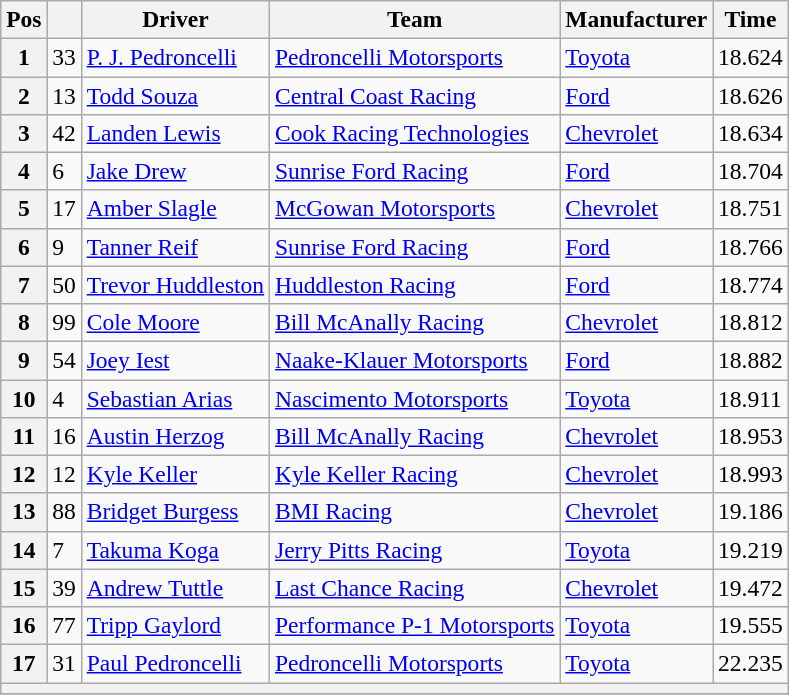<table class="wikitable" style="font-size:98%">
<tr>
<th>Pos</th>
<th></th>
<th>Driver</th>
<th>Team</th>
<th>Manufacturer</th>
<th>Time</th>
</tr>
<tr>
<th>1</th>
<td>33</td>
<td><a href='#'>P. J. Pedroncelli</a></td>
<td><a href='#'>Pedroncelli Motorsports</a></td>
<td><a href='#'>Toyota</a></td>
<td>18.624</td>
</tr>
<tr>
<th>2</th>
<td>13</td>
<td><a href='#'>Todd Souza</a></td>
<td><a href='#'>Central Coast Racing</a></td>
<td><a href='#'>Ford</a></td>
<td>18.626</td>
</tr>
<tr>
<th>3</th>
<td>42</td>
<td><a href='#'>Landen Lewis</a></td>
<td><a href='#'>Cook Racing Technologies</a></td>
<td><a href='#'>Chevrolet</a></td>
<td>18.634</td>
</tr>
<tr>
<th>4</th>
<td>6</td>
<td><a href='#'>Jake Drew</a></td>
<td><a href='#'>Sunrise Ford Racing</a></td>
<td><a href='#'>Ford</a></td>
<td>18.704</td>
</tr>
<tr>
<th>5</th>
<td>17</td>
<td><a href='#'>Amber Slagle</a></td>
<td><a href='#'>McGowan Motorsports</a></td>
<td><a href='#'>Chevrolet</a></td>
<td>18.751</td>
</tr>
<tr>
<th>6</th>
<td>9</td>
<td><a href='#'>Tanner Reif</a></td>
<td><a href='#'>Sunrise Ford Racing</a></td>
<td><a href='#'>Ford</a></td>
<td>18.766</td>
</tr>
<tr>
<th>7</th>
<td>50</td>
<td><a href='#'>Trevor Huddleston</a></td>
<td><a href='#'>Huddleston Racing</a></td>
<td><a href='#'>Ford</a></td>
<td>18.774</td>
</tr>
<tr>
<th>8</th>
<td>99</td>
<td><a href='#'>Cole Moore</a></td>
<td><a href='#'>Bill McAnally Racing</a></td>
<td><a href='#'>Chevrolet</a></td>
<td>18.812</td>
</tr>
<tr>
<th>9</th>
<td>54</td>
<td><a href='#'>Joey Iest</a></td>
<td><a href='#'>Naake-Klauer Motorsports</a></td>
<td><a href='#'>Ford</a></td>
<td>18.882</td>
</tr>
<tr>
<th>10</th>
<td>4</td>
<td><a href='#'>Sebastian Arias</a></td>
<td><a href='#'>Nascimento Motorsports</a></td>
<td><a href='#'>Toyota</a></td>
<td>18.911</td>
</tr>
<tr>
<th>11</th>
<td>16</td>
<td><a href='#'>Austin Herzog</a></td>
<td><a href='#'>Bill McAnally Racing</a></td>
<td><a href='#'>Chevrolet</a></td>
<td>18.953</td>
</tr>
<tr>
<th>12</th>
<td>12</td>
<td><a href='#'>Kyle Keller</a></td>
<td><a href='#'>Kyle Keller Racing</a></td>
<td><a href='#'>Chevrolet</a></td>
<td>18.993</td>
</tr>
<tr>
<th>13</th>
<td>88</td>
<td><a href='#'>Bridget Burgess</a></td>
<td><a href='#'>BMI Racing</a></td>
<td><a href='#'>Chevrolet</a></td>
<td>19.186</td>
</tr>
<tr>
<th>14</th>
<td>7</td>
<td><a href='#'>Takuma Koga</a></td>
<td><a href='#'>Jerry Pitts Racing</a></td>
<td><a href='#'>Toyota</a></td>
<td>19.219</td>
</tr>
<tr>
<th>15</th>
<td>39</td>
<td><a href='#'>Andrew Tuttle</a></td>
<td><a href='#'>Last Chance Racing</a></td>
<td><a href='#'>Chevrolet</a></td>
<td>19.472</td>
</tr>
<tr>
<th>16</th>
<td>77</td>
<td><a href='#'>Tripp Gaylord</a></td>
<td><a href='#'>Performance P-1 Motorsports</a></td>
<td><a href='#'>Toyota</a></td>
<td>19.555</td>
</tr>
<tr>
<th>17</th>
<td>31</td>
<td><a href='#'>Paul Pedroncelli</a></td>
<td><a href='#'>Pedroncelli Motorsports</a></td>
<td><a href='#'>Toyota</a></td>
<td>22.235</td>
</tr>
<tr>
<th colspan="6"></th>
</tr>
<tr>
</tr>
</table>
